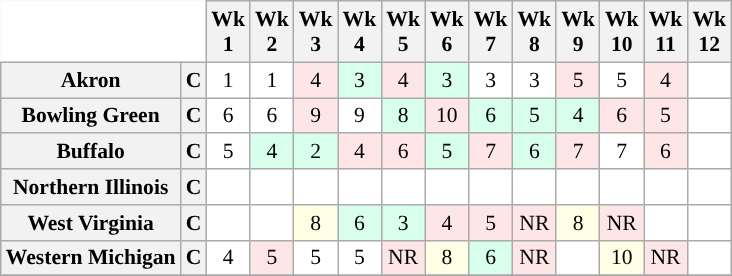<table class="wikitable" style="white-space:nowrap;font-size:90%;">
<tr>
<th colspan=2 style="background:white; border-top-style:hidden; border-left-style:hidden;"> </th>
<th>Wk<br>1</th>
<th>Wk<br>2</th>
<th>Wk<br>3</th>
<th>Wk<br>4</th>
<th>Wk<br>5</th>
<th>Wk<br>6</th>
<th>Wk<br>7</th>
<th>Wk<br>8</th>
<th>Wk<br>9</th>
<th>Wk<br>10</th>
<th>Wk<br>11</th>
<th>Wk<br>12</th>
</tr>
<tr style="text-align:center;">
<th>Akron</th>
<th>C</th>
<td style="background:#FFF;"> 1</td>
<td style="background:#FFF;"> 1</td>
<td style="background:#FFE6E6;"> 4</td>
<td style="background:#D8FFEB;"> 3</td>
<td style="background:#FFE6E6;"> 4</td>
<td style="background:#D8FFEB;"> 3</td>
<td style="background:#FFF;"> 3</td>
<td style="background:#FFF;"> 3</td>
<td style="background:#FFE6E6;"> 5</td>
<td style="background:#FFF;"> 5</td>
<td style="background:#FFE6E6;"> 4</td>
<td style="background:#FFF;"></td>
</tr>
<tr style="text-align:center;">
<th>Bowling Green</th>
<th>C</th>
<td style="background:#FFF;"> 6</td>
<td style="background:#FFF;"> 6</td>
<td style="background:#FFE6E6;"> 9</td>
<td style="background:#FFF;"> 9</td>
<td style="background:#D8FFEB;"> 8</td>
<td style="background:#FFE6E6;"> 10</td>
<td style="background:#D8FFEB;"> 6</td>
<td style="background:#D8FFEB;"> 5</td>
<td style="background:#D8FFEB;"> 4</td>
<td style="background:#FFE6E6;"> 6</td>
<td style="background:#FFE6E6;"> 5</td>
<td style="background:#FFF;"></td>
</tr>
<tr style="text-align:center;">
<th>Buffalo</th>
<th>C</th>
<td style="background:#FFF;"> 5</td>
<td style="background:#D8FFEB;"> 4</td>
<td style="background:#D8FFEB;"> 2</td>
<td style="background:#FFE6E6;"> 4</td>
<td style="background:#FFE6E6;"> 6</td>
<td style="background:#D8FFEB;"> 5</td>
<td style="background:#FFE6E6;"> 7</td>
<td style="background:#D8FFEB;"> 6</td>
<td style="background:#FFE6E6;"> 7</td>
<td style="background:#FFF;"> 7</td>
<td style="background:#FFE6E6;"> 6</td>
<td style="background:#FFF;"></td>
</tr>
<tr style="text-align:center;">
<th>Northern Illinois</th>
<th>C</th>
<td style="background:#FFF;"></td>
<td style="background:#FFF;"></td>
<td style="background:#FFF;"></td>
<td style="background:#FFF;"></td>
<td style="background:#FFF;"></td>
<td style="background:#FFF;"></td>
<td style="background:#FFF;"></td>
<td style="background:#FFF;"></td>
<td style="background:#FFF;"></td>
<td style="background:#FFF;"></td>
<td style="background:#FFF;"></td>
<td style="background:#FFF;"></td>
</tr>
<tr style="text-align:center;">
<th>West Virginia</th>
<th>C</th>
<td style="background:#FFF;"></td>
<td style="background:#FFF;"></td>
<td style="background:#FFFFE6;"> 8</td>
<td style="background:#D8FFEB;"> 6</td>
<td style="background:#D8FFEB;"> 3</td>
<td style="background:#FFE6E6;"> 4</td>
<td style="background:#FFE6E6;"> 5</td>
<td style="background:#FFE6E6;"> NR</td>
<td style="background:#FFFFE6;"> 8</td>
<td style="background:#FFE6E6;"> NR</td>
<td style="background:#FFF;"></td>
<td style="background:#FFF;"></td>
</tr>
<tr style="text-align:center;">
<th>Western Michigan</th>
<th>C</th>
<td style="background:#FFF;"> 4</td>
<td style="background:#FFE6E6;"> 5</td>
<td style="background:#FFF;"> 5</td>
<td style="background:#FFF;"> 5</td>
<td style="background:#FFE6E6;"> NR</td>
<td style="background:#FFFFE6;"> 8</td>
<td style="background:#D8FFEB;"> 6</td>
<td style="background:#FFE6E6;"> NR</td>
<td style="background:#FFF;"></td>
<td style="background:#FFFFE6;"> 10</td>
<td style="background:#FFE6E6;"> NR</td>
<td style="background:#FFF;"></td>
</tr>
<tr style="text-align:center;">
</tr>
</table>
